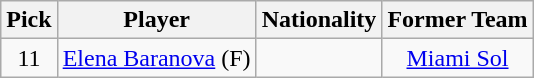<table class="wikitable">
<tr>
<th>Pick</th>
<th>Player</th>
<th>Nationality</th>
<th>Former Team</th>
</tr>
<tr align="center">
<td>11</td>
<td><a href='#'>Elena Baranova</a> (F)</td>
<td></td>
<td><a href='#'>Miami Sol</a></td>
</tr>
</table>
